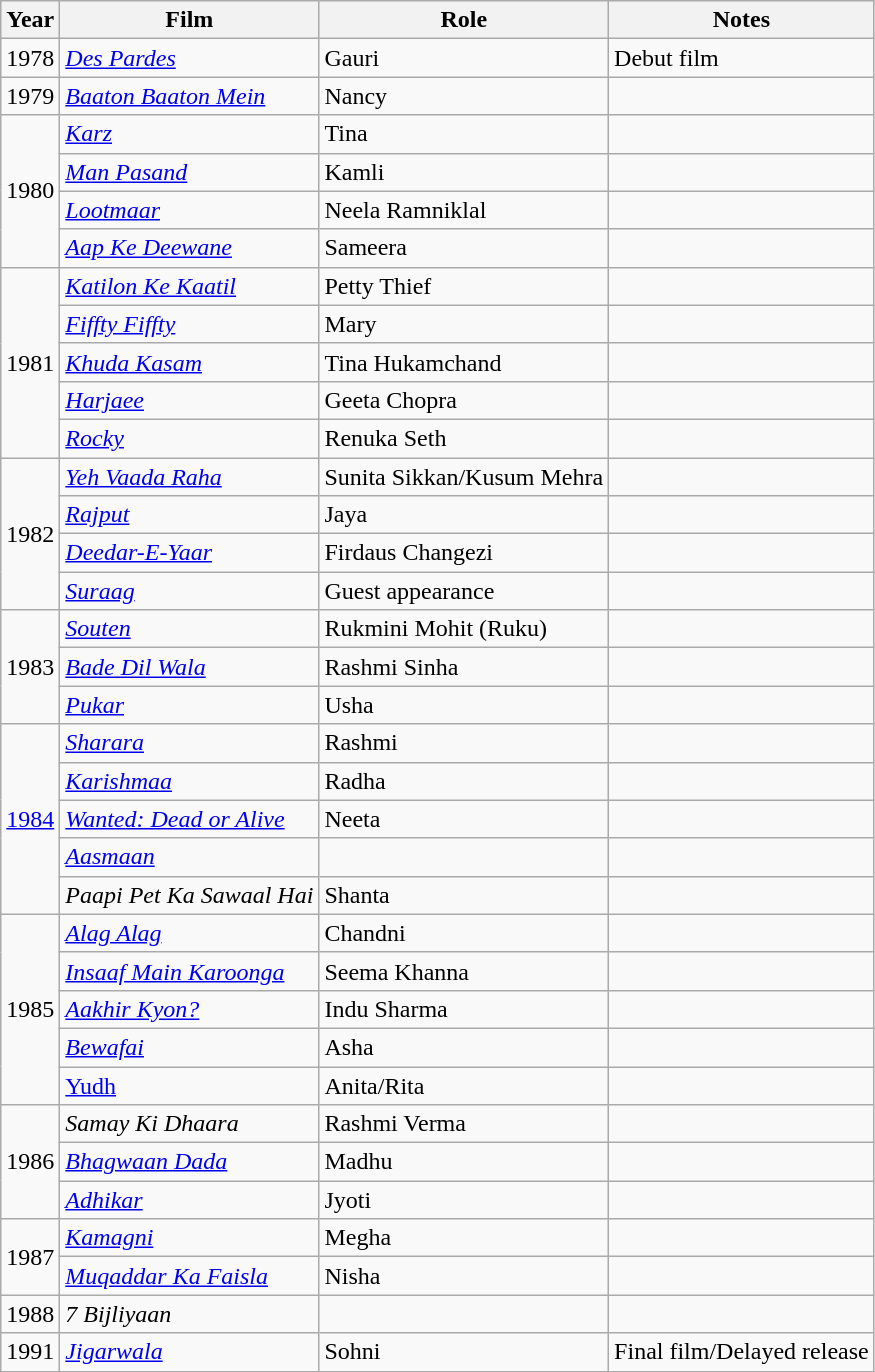<table class="wikitable">
<tr>
<th>Year</th>
<th>Film</th>
<th>Role</th>
<th>Notes</th>
</tr>
<tr>
<td>1978</td>
<td><em><a href='#'>Des Pardes</a></em></td>
<td>Gauri</td>
<td>Debut film</td>
</tr>
<tr>
<td>1979</td>
<td><em><a href='#'>Baaton Baaton Mein</a></em></td>
<td>Nancy</td>
<td></td>
</tr>
<tr>
<td rowspan="4">1980</td>
<td><em><a href='#'>Karz</a></em></td>
<td>Tina</td>
<td></td>
</tr>
<tr>
<td><em><a href='#'>Man Pasand</a></em></td>
<td>Kamli</td>
<td></td>
</tr>
<tr>
<td><em><a href='#'>Lootmaar</a></em></td>
<td>Neela Ramniklal</td>
<td></td>
</tr>
<tr>
<td><em><a href='#'>Aap Ke Deewane</a></em></td>
<td>Sameera</td>
<td></td>
</tr>
<tr>
<td rowspan="5">1981</td>
<td><em><a href='#'>Katilon Ke Kaatil</a></em></td>
<td>Petty Thief</td>
<td></td>
</tr>
<tr>
<td><em><a href='#'>Fiffty Fiffty</a></em></td>
<td>Mary</td>
<td></td>
</tr>
<tr>
<td><em><a href='#'>Khuda Kasam</a></em></td>
<td>Tina Hukamchand</td>
<td></td>
</tr>
<tr>
<td><em><a href='#'>Harjaee</a></em></td>
<td>Geeta Chopra</td>
<td></td>
</tr>
<tr>
<td><em><a href='#'>Rocky</a></em></td>
<td>Renuka Seth</td>
<td></td>
</tr>
<tr>
<td rowspan="4">1982</td>
<td><em><a href='#'>Yeh Vaada Raha</a></em></td>
<td>Sunita Sikkan/Kusum Mehra</td>
<td></td>
</tr>
<tr>
<td><em><a href='#'>Rajput</a></em></td>
<td>Jaya</td>
<td></td>
</tr>
<tr>
<td><em><a href='#'>Deedar-E-Yaar</a></em></td>
<td>Firdaus Changezi</td>
<td></td>
</tr>
<tr>
<td><em><a href='#'>Suraag</a></em></td>
<td>Guest appearance</td>
<td></td>
</tr>
<tr>
<td rowspan="3">1983</td>
<td><em><a href='#'>Souten</a></em></td>
<td>Rukmini Mohit (Ruku)</td>
<td></td>
</tr>
<tr>
<td><em><a href='#'>Bade Dil Wala</a></em></td>
<td>Rashmi Sinha</td>
<td></td>
</tr>
<tr>
<td><em><a href='#'>Pukar</a></em></td>
<td>Usha</td>
<td></td>
</tr>
<tr>
<td rowspan="5"><a href='#'>1984</a></td>
<td><em><a href='#'>Sharara</a></em></td>
<td>Rashmi</td>
<td></td>
</tr>
<tr>
<td><em><a href='#'>Karishmaa</a></em></td>
<td>Radha</td>
<td></td>
</tr>
<tr>
<td><em><a href='#'>Wanted: Dead or Alive</a></em></td>
<td>Neeta</td>
<td></td>
</tr>
<tr>
<td><em><a href='#'>Aasmaan</a></em></td>
<td></td>
<td></td>
</tr>
<tr>
<td><em>Paapi Pet Ka Sawaal Hai</em></td>
<td>Shanta</td>
<td></td>
</tr>
<tr>
<td rowspan="5">1985</td>
<td><em><a href='#'>Alag Alag</a></em></td>
<td>Chandni</td>
<td></td>
</tr>
<tr>
<td><em><a href='#'>Insaaf Main Karoonga</a></em></td>
<td>Seema Khanna</td>
<td></td>
</tr>
<tr>
<td><em><a href='#'>Aakhir Kyon?</a></em></td>
<td>Indu Sharma</td>
<td></td>
</tr>
<tr>
<td><em><a href='#'>Bewafai</a></em></td>
<td>Asha</td>
<td></td>
</tr>
<tr>
<td><a href='#'>Yudh</a></td>
<td>Anita/Rita</td>
<td></td>
</tr>
<tr>
<td rowspan="3">1986</td>
<td><em>Samay Ki Dhaara</em></td>
<td>Rashmi Verma</td>
<td></td>
</tr>
<tr>
<td><em><a href='#'>Bhagwaan Dada</a></em></td>
<td>Madhu</td>
<td></td>
</tr>
<tr>
<td><em><a href='#'>Adhikar</a></em></td>
<td>Jyoti</td>
<td></td>
</tr>
<tr>
<td rowspan="2">1987</td>
<td><em><a href='#'>Kamagni</a></em></td>
<td>Megha</td>
<td></td>
</tr>
<tr>
<td><em><a href='#'>Muqaddar Ka Faisla</a></em></td>
<td>Nisha</td>
<td></td>
</tr>
<tr>
<td>1988</td>
<td><em>7 Bijliyaan</em></td>
<td></td>
<td></td>
</tr>
<tr>
<td>1991</td>
<td><em><a href='#'>Jigarwala</a></em></td>
<td>Sohni</td>
<td>Final film/Delayed release</td>
</tr>
</table>
